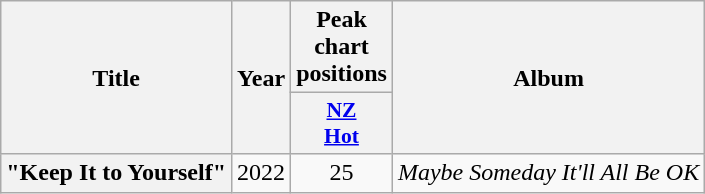<table class="wikitable plainrowheaders" style="text-align:center;">
<tr>
<th scope="col" rowspan="2">Title</th>
<th scope="col" rowspan="2">Year</th>
<th scope="col" colspan="1">Peak chart positions</th>
<th scope="col" rowspan="2">Album</th>
</tr>
<tr>
<th scope="col" style="width:3em;font-size:90%;"><a href='#'>NZ<br>Hot</a><br></th>
</tr>
<tr>
<th scope="row">"Keep It to Yourself"</th>
<td>2022</td>
<td>25</td>
<td><em>Maybe Someday It'll All Be OK</em></td>
</tr>
</table>
